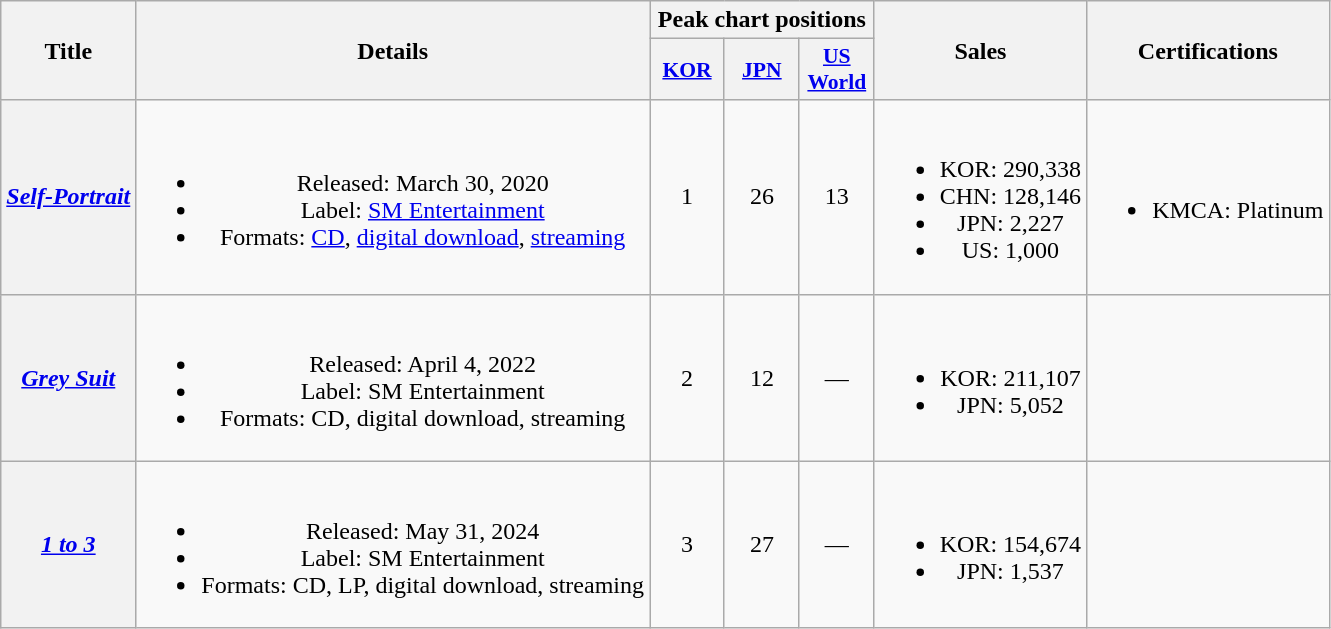<table class="wikitable plainrowheaders" style="text-align:center">
<tr>
<th scope="col" rowspan="2">Title</th>
<th scope="col" rowspan="2">Details</th>
<th scope="col" colspan="3">Peak chart positions</th>
<th scope="col" rowspan="2">Sales</th>
<th scope="col" rowspan="2">Certifications</th>
</tr>
<tr>
<th scope="col" style="width:3em;font-size:90%"><a href='#'>KOR</a><br></th>
<th scope="col" style="width:3em;font-size:90%"><a href='#'>JPN</a><br></th>
<th scope="col" style="width:3em;font-size:90%"><a href='#'>US<br>World</a><br></th>
</tr>
<tr>
<th scope="row"><em><a href='#'>Self-Portrait</a></em></th>
<td><br><ul><li>Released: March 30, 2020</li><li>Label: <a href='#'>SM Entertainment</a></li><li>Formats: <a href='#'>CD</a>, <a href='#'>digital download</a>, <a href='#'>streaming</a></li></ul></td>
<td>1</td>
<td>26</td>
<td>13</td>
<td><br><ul><li>KOR: 290,338</li><li>CHN: 128,146</li><li>JPN: 2,227 </li><li>US: 1,000</li></ul></td>
<td><br><ul><li>KMCA: Platinum</li></ul></td>
</tr>
<tr>
<th scope="row"><em><a href='#'>Grey Suit</a></em></th>
<td><br><ul><li>Released: April 4, 2022</li><li>Label: SM Entertainment</li><li>Formats: CD, digital download, streaming</li></ul></td>
<td>2</td>
<td>12</td>
<td>—</td>
<td><br><ul><li>KOR: 211,107</li><li>JPN: 5,052 </li></ul></td>
<td></td>
</tr>
<tr>
<th scope="row"><em><a href='#'>1 to 3</a></em></th>
<td><br><ul><li>Released: May 31, 2024</li><li>Label: SM Entertainment</li><li>Formats: CD, LP, digital download, streaming</li></ul></td>
<td>3</td>
<td>27</td>
<td>—</td>
<td><br><ul><li>KOR: 154,674</li><li>JPN: 1,537 </li></ul></td>
<td></td>
</tr>
</table>
